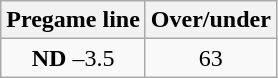<table class="wikitable">
<tr align="center">
<th style=>Pregame line</th>
<th style=>Over/under</th>
</tr>
<tr align="center">
<td><strong>ND</strong> –3.5</td>
<td>63</td>
</tr>
</table>
